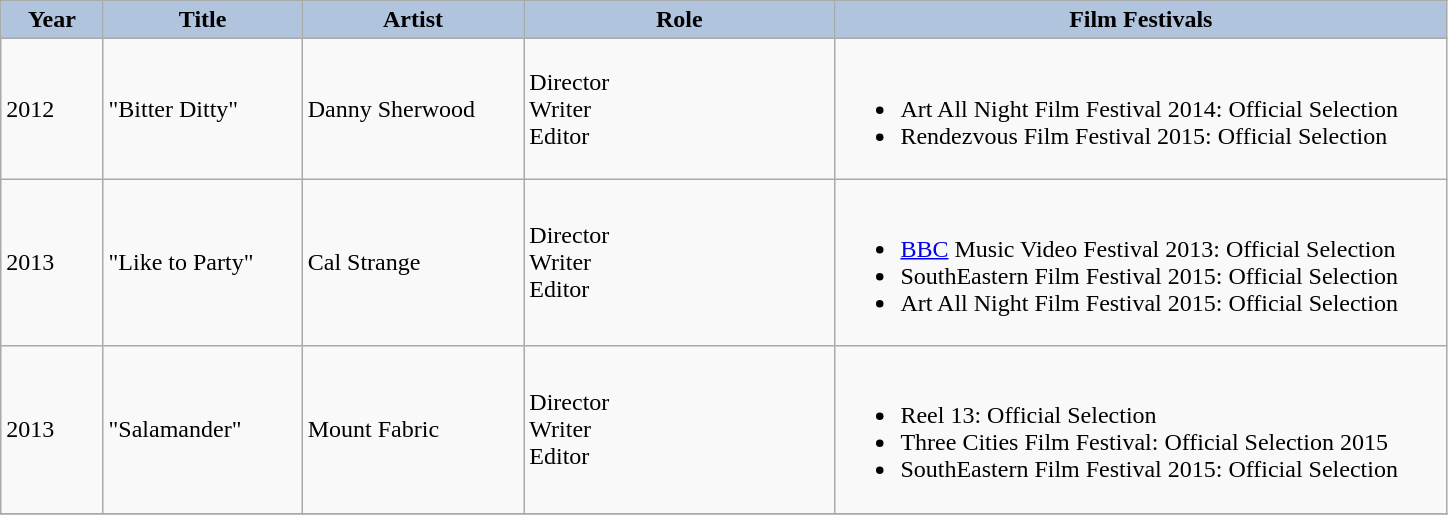<table class="wikitable">
<tr>
<th style="background:#B0C4DE;">Year</th>
<th style="background:#B0C4DE;">Title</th>
<th style="background:#B0C4DE;">Artist</th>
<th style="background:#B0C4DE;">Role</th>
<th style="background:#B0C4DE;">Film Festivals</th>
</tr>
<tr>
<td style="padding-right: 2em">2012</td>
<td style="padding-right: 2em">"Bitter Ditty"</td>
<td style="padding-right: 2em">Danny Sherwood</td>
<td style="width: 200px;">Director<br>Writer<br>Editor</td>
<td><br><ul><li>Art All Night Film Festival 2014: Official Selection</li><li>Rendezvous Film Festival 2015: Official Selection</li></ul></td>
</tr>
<tr>
<td style="padding-right: 2em">2013</td>
<td style="padding-right: 2em">"Like to Party"</td>
<td style="padding-right: 2em">Cal Strange</td>
<td style="width: 200px;">Director<br>Writer<br>Editor</td>
<td style="padding-right: 2em"><br><ul><li><a href='#'>BBC</a> Music Video Festival 2013: Official Selection</li><li>SouthEastern Film Festival 2015: Official Selection</li><li>Art All Night Film Festival 2015: Official Selection</li></ul></td>
</tr>
<tr>
<td>2013</td>
<td>"Salamander"</td>
<td>Mount Fabric</td>
<td>Director<br>Writer<br>Editor</td>
<td style="padding-right: 2em"><br><ul><li>Reel 13: Official Selection</li><li>Three Cities Film Festival: Official Selection 2015</li><li>SouthEastern Film Festival 2015: Official Selection</li></ul></td>
</tr>
<tr>
</tr>
</table>
